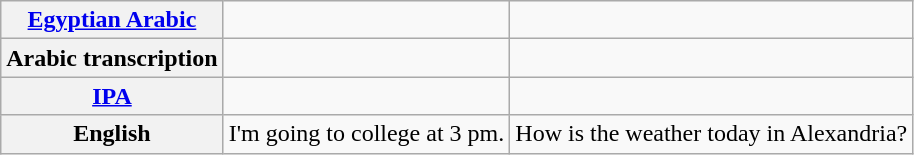<table class="wikitable">
<tr>
<th><a href='#'>Egyptian Arabic</a></th>
<td><div></div></td>
<td><div></div></td>
</tr>
<tr>
<th>Arabic transcription</th>
<td></td>
<td></td>
</tr>
<tr>
<th><a href='#'>IPA</a></th>
<td></td>
<td></td>
</tr>
<tr>
<th>English</th>
<td>I'm going to college at 3 pm.</td>
<td>How is the weather today in Alexandria?</td>
</tr>
</table>
